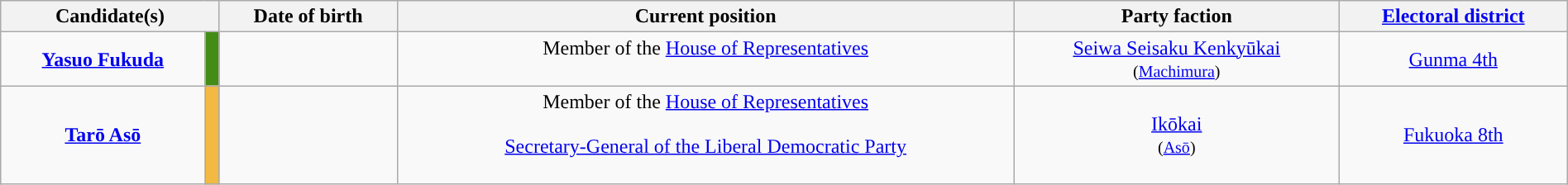<table class="wikitable sortable" style="text-align:center;width:100%">
<tr>
<th colspan="2" style="width:110px;">Candidate(s)</th>
<th>Date of birth</th>
<th class="unsortable">Current position</th>
<th>Party faction</th>
<th><a href='#'>Electoral district</a></th>
</tr>
<tr>
<td> <strong><a href='#'>Yasuo Fukuda</a></strong></td>
<td style="background:#438C15"></td>
<td><br></td>
<td>Member of the <a href='#'>House of Representatives</a><br><br></td>
<td><a href='#'>Seiwa Seisaku Kenkyūkai</a><br><small> (<a href='#'>Machimura</a>) </small></td>
<td> <a href='#'>Gunma 4th</a></td>
</tr>
<tr>
<td> <strong><a href='#'>Tarō Asō</a></strong></td>
<td style="background:#F2BA42"></td>
<td><br></td>
<td>Member of the <a href='#'>House of Representatives</a><br><br><a href='#'>Secretary-General of the Liberal Democratic Party</a><br><br></td>
<td><a href='#'>Ikōkai</a><br><small> (<a href='#'>Asō</a>) </small></td>
<td> <a href='#'>Fukuoka 8th</a></td>
</tr>
</table>
